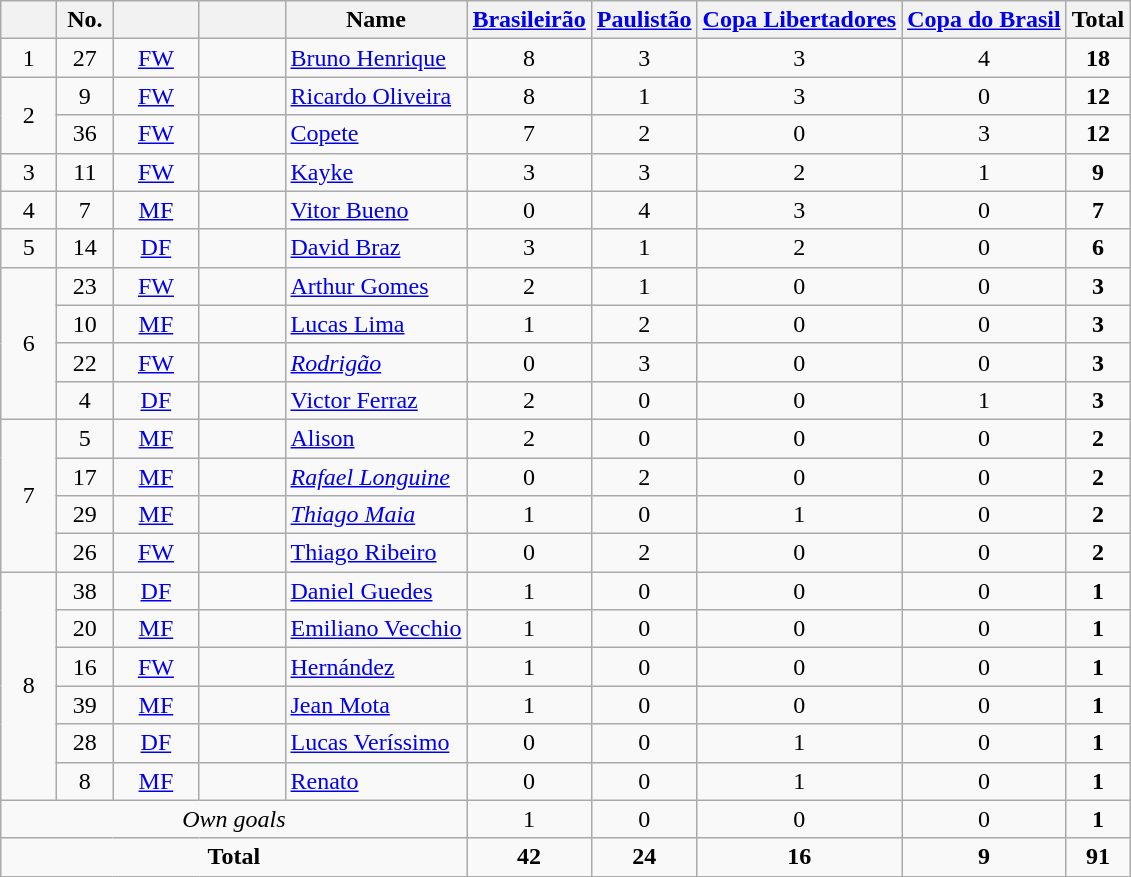<table class="wikitable sortable" style="text-align:center">
<tr>
<th width="30"></th>
<th width="30">No.</th>
<th width="50"></th>
<th width="50"></th>
<th>Name</th>
<th><a href='#'>Brasileirão</a></th>
<th><a href='#'>Paulistão</a></th>
<th><a href='#'>Copa Libertadores</a></th>
<th><a href='#'>Copa do Brasil</a></th>
<th>Total</th>
</tr>
<tr>
<td rowspan=1>1</td>
<td>27</td>
<td><a href='#'>FW</a></td>
<td></td>
<td align=left><a href='#'>Bruno Henrique</a></td>
<td>8</td>
<td>3</td>
<td>3</td>
<td>4</td>
<td><strong>18</strong></td>
</tr>
<tr>
<td rowspan=2>2</td>
<td>9</td>
<td><a href='#'>FW</a></td>
<td></td>
<td align=left><a href='#'>Ricardo Oliveira</a></td>
<td>8</td>
<td>1</td>
<td>3</td>
<td>0</td>
<td><strong>12</strong></td>
</tr>
<tr>
<td>36</td>
<td><a href='#'>FW</a></td>
<td></td>
<td align=left><a href='#'>Copete</a></td>
<td>7</td>
<td>2</td>
<td>0</td>
<td>3</td>
<td><strong>12</strong></td>
</tr>
<tr>
<td rowspan=1>3</td>
<td>11</td>
<td><a href='#'>FW</a></td>
<td></td>
<td align=left><a href='#'>Kayke</a></td>
<td>3</td>
<td>3</td>
<td>2</td>
<td>1</td>
<td><strong>9</strong></td>
</tr>
<tr>
<td rowspan=1>4</td>
<td>7</td>
<td><a href='#'>MF</a></td>
<td></td>
<td align=left><a href='#'>Vitor Bueno</a></td>
<td>0</td>
<td>4</td>
<td>3</td>
<td>0</td>
<td><strong>7</strong></td>
</tr>
<tr>
<td rowspan=1>5</td>
<td>14</td>
<td><a href='#'>DF</a></td>
<td></td>
<td align=left><a href='#'>David Braz</a></td>
<td>3</td>
<td>1</td>
<td>2</td>
<td>0</td>
<td><strong>6</strong></td>
</tr>
<tr>
<td rowspan=4>6</td>
<td>23</td>
<td><a href='#'>FW</a></td>
<td></td>
<td align=left><a href='#'>Arthur Gomes</a></td>
<td>2</td>
<td>1</td>
<td>0</td>
<td>0</td>
<td><strong>3</strong></td>
</tr>
<tr>
<td>10</td>
<td><a href='#'>MF</a></td>
<td></td>
<td align=left><a href='#'>Lucas Lima</a></td>
<td>1</td>
<td>2</td>
<td>0</td>
<td>0</td>
<td><strong>3</strong></td>
</tr>
<tr>
<td>22</td>
<td><a href='#'>FW</a></td>
<td></td>
<td align=left><em><a href='#'>Rodrigão</a></em></td>
<td>0</td>
<td>3</td>
<td>0</td>
<td>0</td>
<td><strong>3</strong></td>
</tr>
<tr>
<td>4</td>
<td><a href='#'>DF</a></td>
<td></td>
<td align=left><a href='#'>Victor Ferraz</a></td>
<td>2</td>
<td>0</td>
<td>0</td>
<td>1</td>
<td><strong>3</strong></td>
</tr>
<tr>
<td rowspan=4>7</td>
<td>5</td>
<td><a href='#'>MF</a></td>
<td></td>
<td align=left><a href='#'>Alison</a></td>
<td>2</td>
<td>0</td>
<td>0</td>
<td>0</td>
<td><strong>2</strong></td>
</tr>
<tr>
<td>17</td>
<td><a href='#'>MF</a></td>
<td></td>
<td align=left><em><a href='#'>Rafael Longuine</a></em></td>
<td>0</td>
<td>2</td>
<td>0</td>
<td>0</td>
<td><strong>2</strong></td>
</tr>
<tr>
<td>29</td>
<td><a href='#'>MF</a></td>
<td></td>
<td align=left><em><a href='#'>Thiago Maia</a></em></td>
<td>1</td>
<td>0</td>
<td>1</td>
<td>0</td>
<td><strong>2</strong></td>
</tr>
<tr>
<td>26</td>
<td><a href='#'>FW</a></td>
<td></td>
<td align=left><a href='#'>Thiago Ribeiro</a></td>
<td>0</td>
<td>2</td>
<td>0</td>
<td>0</td>
<td><strong>2</strong></td>
</tr>
<tr>
<td rowspan=6>8</td>
<td>38</td>
<td><a href='#'>DF</a></td>
<td></td>
<td align=left><a href='#'>Daniel Guedes</a></td>
<td>1</td>
<td>0</td>
<td>0</td>
<td>0</td>
<td><strong>1</strong></td>
</tr>
<tr>
<td>20</td>
<td><a href='#'>MF</a></td>
<td></td>
<td align=left><a href='#'>Emiliano Vecchio</a></td>
<td>1</td>
<td>0</td>
<td>0</td>
<td>0</td>
<td><strong>1</strong></td>
</tr>
<tr>
<td>16</td>
<td><a href='#'>FW</a></td>
<td></td>
<td align=left><a href='#'>Hernández</a></td>
<td>1</td>
<td>0</td>
<td>0</td>
<td>0</td>
<td><strong>1</strong></td>
</tr>
<tr>
<td>39</td>
<td><a href='#'>MF</a></td>
<td></td>
<td align=left><a href='#'>Jean Mota</a></td>
<td>1</td>
<td>0</td>
<td>0</td>
<td>0</td>
<td><strong>1</strong></td>
</tr>
<tr>
<td>28</td>
<td><a href='#'>DF</a></td>
<td></td>
<td align=left><a href='#'>Lucas Veríssimo</a></td>
<td>0</td>
<td>0</td>
<td>1</td>
<td>0</td>
<td><strong>1</strong></td>
</tr>
<tr>
<td>8</td>
<td><a href='#'>MF</a></td>
<td></td>
<td align=left><a href='#'>Renato</a></td>
<td>0</td>
<td>0</td>
<td>1</td>
<td>0</td>
<td><strong>1</strong></td>
</tr>
<tr>
<td colspan=5><em>Own goals</em></td>
<td>1</td>
<td>0</td>
<td>0</td>
<td>0</td>
<td><strong>1</strong></td>
</tr>
<tr>
<td colspan=5><strong>Total</strong></td>
<td><strong>42</strong></td>
<td><strong>24</strong></td>
<td><strong>16</strong></td>
<td><strong>9</strong></td>
<td><strong>91</strong></td>
</tr>
</table>
